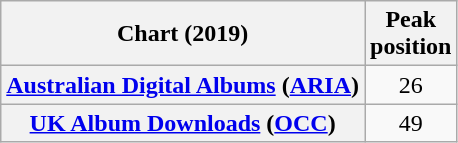<table class="wikitable plainrowheaders" style="text-align:center">
<tr>
<th scope="col">Chart (2019)</th>
<th scope="col">Peak <br>position</th>
</tr>
<tr>
<th scope="row"><a href='#'>Australian Digital Albums</a> (<a href='#'>ARIA</a>)</th>
<td>26</td>
</tr>
<tr>
<th scope="row"><a href='#'>UK Album Downloads</a> (<a href='#'>OCC</a>)</th>
<td>49</td>
</tr>
</table>
